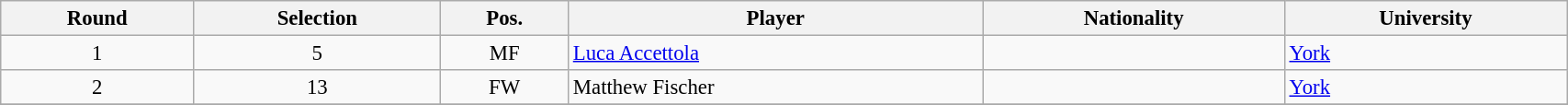<table class="wikitable sortable" style="width:90%; text-align:center; font-size:95%; text-align:left;">
<tr>
<th>Round</th>
<th>Selection</th>
<th>Pos.</th>
<th>Player</th>
<th>Nationality</th>
<th>University</th>
</tr>
<tr>
<td style="text-align:center">1</td>
<td style="text-align:center">5</td>
<td align=center>MF</td>
<td><a href='#'>Luca Accettola</a></td>
<td></td>
<td><a href='#'>York</a></td>
</tr>
<tr>
<td style="text-align:center">2</td>
<td style="text-align:center">13</td>
<td align=center>FW</td>
<td>Matthew Fischer</td>
<td></td>
<td><a href='#'>York</a></td>
</tr>
<tr>
</tr>
</table>
